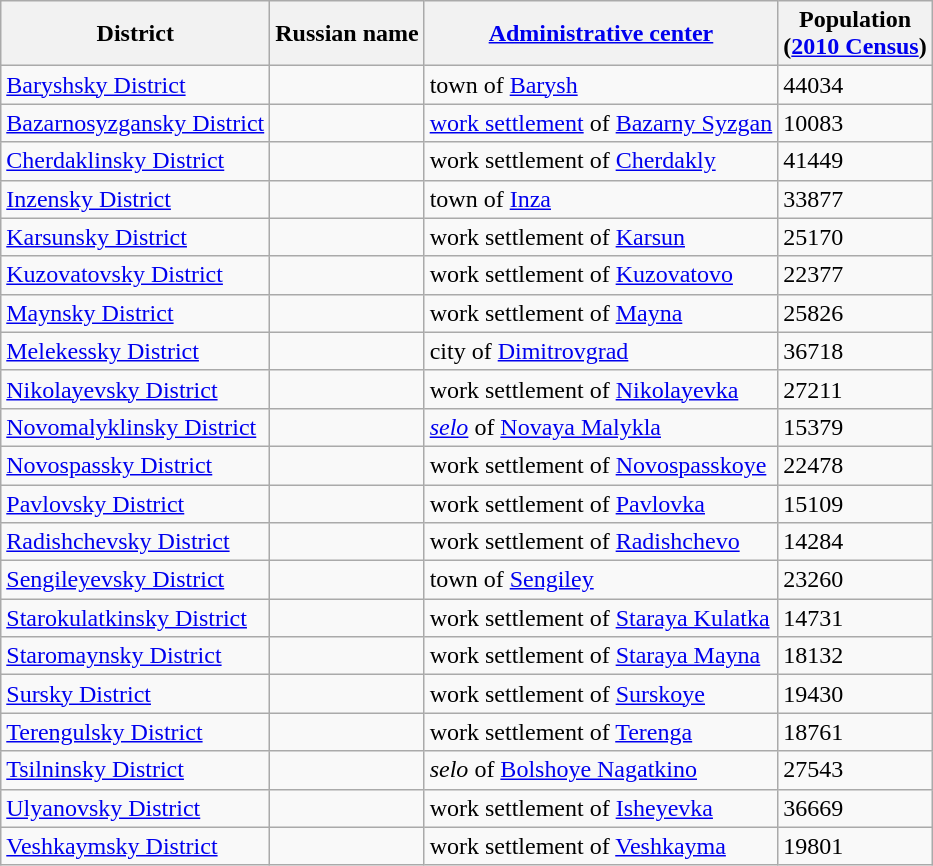<table class="wikitable sortable">
<tr>
<th>District</th>
<th>Russian name</th>
<th><a href='#'>Administrative center</a></th>
<th>Population<br>(<a href='#'>2010 Census</a>)</th>
</tr>
<tr>
<td><a href='#'>Baryshsky District</a></td>
<td></td>
<td>town of <a href='#'>Barysh</a></td>
<td>44034</td>
</tr>
<tr>
<td><a href='#'>Bazarnosyzgansky District</a></td>
<td></td>
<td><a href='#'>work settlement</a> of <a href='#'>Bazarny Syzgan</a></td>
<td>10083</td>
</tr>
<tr>
<td><a href='#'>Cherdaklinsky District</a></td>
<td></td>
<td>work settlement of <a href='#'>Cherdakly</a></td>
<td>41449</td>
</tr>
<tr>
<td><a href='#'>Inzensky District</a></td>
<td></td>
<td>town of <a href='#'>Inza</a></td>
<td>33877</td>
</tr>
<tr>
<td><a href='#'>Karsunsky District</a></td>
<td></td>
<td>work settlement of <a href='#'>Karsun</a></td>
<td>25170</td>
</tr>
<tr>
<td><a href='#'>Kuzovatovsky District</a></td>
<td></td>
<td>work settlement of <a href='#'>Kuzovatovo</a></td>
<td>22377</td>
</tr>
<tr>
<td><a href='#'>Maynsky District</a></td>
<td></td>
<td>work settlement of <a href='#'>Mayna</a></td>
<td>25826</td>
</tr>
<tr>
<td><a href='#'>Melekessky District</a></td>
<td></td>
<td>city of <a href='#'>Dimitrovgrad</a></td>
<td>36718</td>
</tr>
<tr>
<td><a href='#'>Nikolayevsky District</a></td>
<td></td>
<td>work settlement of <a href='#'>Nikolayevka</a></td>
<td>27211</td>
</tr>
<tr>
<td><a href='#'>Novomalyklinsky District</a></td>
<td></td>
<td><em><a href='#'>selo</a></em> of <a href='#'>Novaya Malykla</a></td>
<td>15379</td>
</tr>
<tr>
<td><a href='#'>Novospassky District</a></td>
<td></td>
<td>work settlement of <a href='#'>Novospasskoye</a></td>
<td>22478</td>
</tr>
<tr>
<td><a href='#'>Pavlovsky District</a></td>
<td></td>
<td>work settlement of <a href='#'>Pavlovka</a></td>
<td>15109</td>
</tr>
<tr>
<td><a href='#'>Radishchevsky District</a></td>
<td></td>
<td>work settlement of <a href='#'>Radishchevo</a></td>
<td>14284</td>
</tr>
<tr>
<td><a href='#'>Sengileyevsky District</a></td>
<td></td>
<td>town of <a href='#'>Sengiley</a></td>
<td>23260</td>
</tr>
<tr>
<td><a href='#'>Starokulatkinsky District</a></td>
<td></td>
<td>work settlement of <a href='#'>Staraya Kulatka</a></td>
<td>14731</td>
</tr>
<tr>
<td><a href='#'>Staromaynsky District</a></td>
<td></td>
<td>work settlement of <a href='#'>Staraya Mayna</a></td>
<td>18132</td>
</tr>
<tr>
<td><a href='#'>Sursky District</a></td>
<td></td>
<td>work settlement of <a href='#'>Surskoye</a></td>
<td>19430</td>
</tr>
<tr>
<td><a href='#'>Terengulsky District</a></td>
<td></td>
<td>work settlement of <a href='#'>Terenga</a></td>
<td>18761</td>
</tr>
<tr>
<td><a href='#'>Tsilninsky District</a></td>
<td></td>
<td><em>selo</em> of <a href='#'>Bolshoye Nagatkino</a></td>
<td>27543</td>
</tr>
<tr>
<td><a href='#'>Ulyanovsky District</a></td>
<td></td>
<td>work settlement of <a href='#'>Isheyevka</a></td>
<td>36669</td>
</tr>
<tr>
<td><a href='#'>Veshkaymsky District</a></td>
<td></td>
<td>work settlement of <a href='#'>Veshkayma</a></td>
<td>19801</td>
</tr>
</table>
